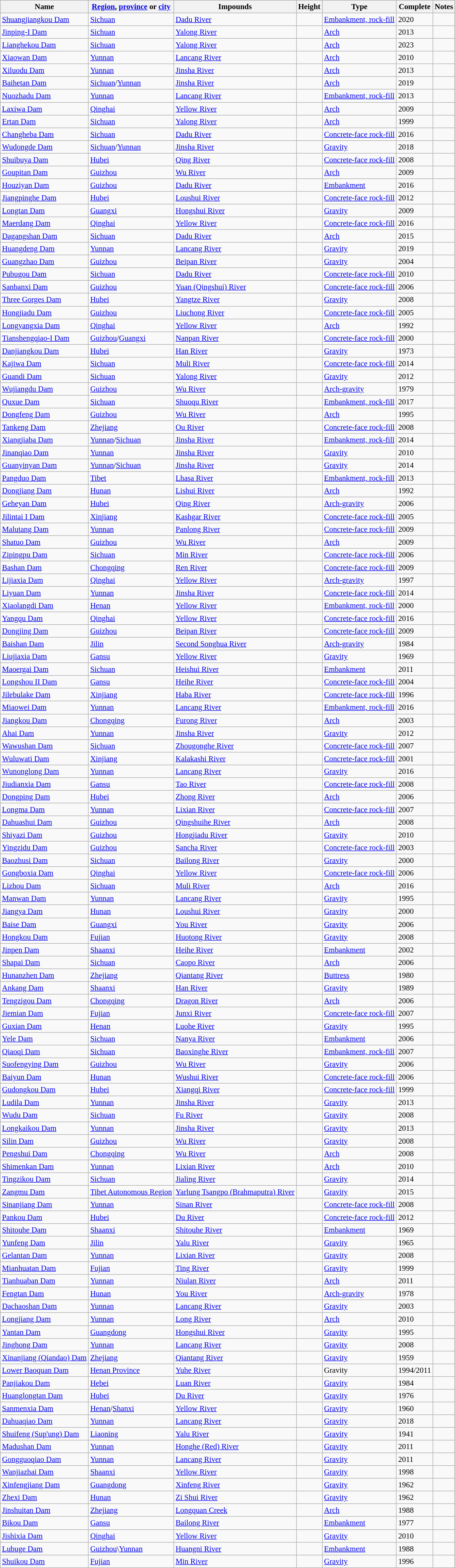<table class="wikitable sortable" style="font-size: 95%;">
<tr>
<th scope=row>Name</th>
<th scope=row><a href='#'>Region</a>, <a href='#'>province</a> or <a href='#'>city</a></th>
<th scope=row>Impounds</th>
<th scope=row>Height</th>
<th scope=row>Type</th>
<th scope=row>Complete</th>
<th scope=row class="unsortable">Notes</th>
</tr>
<tr>
<td><a href='#'>Shuangjiangkou Dam</a></td>
<td><a href='#'>Sichuan</a></td>
<td><a href='#'>Dadu River</a></td>
<td></td>
<td><a href='#'>Embankment, rock-fill</a></td>
<td>2020</td>
<td></td>
</tr>
<tr>
<td><a href='#'>Jinping-I Dam</a></td>
<td><a href='#'>Sichuan</a></td>
<td><a href='#'>Yalong River</a></td>
<td></td>
<td><a href='#'>Arch</a></td>
<td>2013</td>
<td></td>
</tr>
<tr>
<td><a href='#'>Lianghekou Dam</a></td>
<td><a href='#'>Sichuan</a></td>
<td><a href='#'>Yalong River</a></td>
<td></td>
<td><a href='#'>Arch</a></td>
<td>2023</td>
<td></td>
</tr>
<tr>
<td><a href='#'>Xiaowan Dam</a></td>
<td><a href='#'>Yunnan</a></td>
<td><a href='#'>Lancang River</a></td>
<td></td>
<td><a href='#'>Arch</a></td>
<td>2010</td>
<td></td>
</tr>
<tr>
<td><a href='#'>Xiluodu Dam</a></td>
<td><a href='#'>Yunnan</a></td>
<td><a href='#'>Jinsha River</a></td>
<td></td>
<td><a href='#'>Arch</a></td>
<td>2013</td>
<td></td>
</tr>
<tr>
<td><a href='#'>Baihetan Dam</a></td>
<td><a href='#'>Sichuan</a>/<a href='#'>Yunnan</a></td>
<td><a href='#'>Jinsha River</a></td>
<td></td>
<td><a href='#'>Arch</a></td>
<td>2019</td>
<td></td>
</tr>
<tr>
<td><a href='#'>Nuozhadu Dam</a></td>
<td><a href='#'>Yunnan</a></td>
<td><a href='#'>Lancang River</a></td>
<td></td>
<td><a href='#'>Embankment, rock-fill</a></td>
<td>2013</td>
<td></td>
</tr>
<tr>
<td><a href='#'>Laxiwa Dam</a></td>
<td><a href='#'>Qinghai</a></td>
<td><a href='#'>Yellow River</a></td>
<td></td>
<td><a href='#'>Arch</a></td>
<td>2009</td>
<td></td>
</tr>
<tr>
<td><a href='#'>Ertan Dam</a></td>
<td><a href='#'>Sichuan</a></td>
<td><a href='#'>Yalong River</a></td>
<td></td>
<td><a href='#'>Arch</a></td>
<td>1999</td>
<td></td>
</tr>
<tr>
<td><a href='#'>Changheba Dam</a></td>
<td><a href='#'>Sichuan</a></td>
<td><a href='#'>Dadu River</a></td>
<td></td>
<td><a href='#'>Concrete-face rock-fill</a></td>
<td>2016</td>
<td></td>
</tr>
<tr>
<td><a href='#'>Wudongde Dam</a></td>
<td><a href='#'>Sichuan</a>/<a href='#'>Yunnan</a></td>
<td><a href='#'>Jinsha River</a></td>
<td></td>
<td><a href='#'>Gravity</a></td>
<td>2018</td>
<td></td>
</tr>
<tr>
<td><a href='#'>Shuibuya Dam</a></td>
<td><a href='#'>Hubei</a></td>
<td><a href='#'>Qing River</a></td>
<td></td>
<td><a href='#'>Concrete-face rock-fill</a></td>
<td>2008</td>
<td></td>
</tr>
<tr>
<td><a href='#'>Goupitan Dam</a></td>
<td><a href='#'>Guizhou</a></td>
<td><a href='#'>Wu River</a></td>
<td></td>
<td><a href='#'>Arch</a></td>
<td>2009</td>
<td></td>
</tr>
<tr>
<td><a href='#'>Houziyan Dam</a></td>
<td><a href='#'>Guizhou</a></td>
<td><a href='#'>Dadu River</a></td>
<td></td>
<td><a href='#'>Embankment</a></td>
<td>2016</td>
<td></td>
</tr>
<tr>
<td><a href='#'>Jiangpinghe Dam</a></td>
<td><a href='#'>Hubei</a></td>
<td><a href='#'>Loushui River</a></td>
<td></td>
<td><a href='#'>Concrete-face rock-fill</a></td>
<td>2012</td>
<td></td>
</tr>
<tr>
<td><a href='#'>Longtan Dam</a></td>
<td><a href='#'>Guangxi</a></td>
<td><a href='#'>Hongshui River</a></td>
<td></td>
<td><a href='#'>Gravity</a></td>
<td>2009</td>
<td></td>
</tr>
<tr>
<td><a href='#'>Maerdang Dam</a></td>
<td><a href='#'>Qinghai</a></td>
<td><a href='#'>Yellow River</a></td>
<td></td>
<td><a href='#'>Concrete-face rock-fill</a></td>
<td>2016</td>
<td></td>
</tr>
<tr>
<td><a href='#'>Dagangshan Dam</a></td>
<td><a href='#'>Sichuan</a></td>
<td><a href='#'>Dadu River</a></td>
<td></td>
<td><a href='#'>Arch</a></td>
<td>2015</td>
<td></td>
</tr>
<tr>
<td><a href='#'>Huangdeng Dam</a></td>
<td><a href='#'>Yunnan</a></td>
<td><a href='#'>Lancang River</a></td>
<td></td>
<td><a href='#'>Gravity</a></td>
<td>2019</td>
<td></td>
</tr>
<tr>
<td><a href='#'>Guangzhao Dam</a></td>
<td><a href='#'>Guizhou</a></td>
<td><a href='#'>Beipan River</a></td>
<td></td>
<td><a href='#'>Gravity</a></td>
<td>2004</td>
<td></td>
</tr>
<tr>
<td><a href='#'>Pubugou Dam</a></td>
<td><a href='#'>Sichuan</a></td>
<td><a href='#'>Dadu River</a></td>
<td></td>
<td><a href='#'>Concrete-face rock-fill</a></td>
<td>2010</td>
<td></td>
</tr>
<tr>
<td><a href='#'>Sanbanxi Dam</a></td>
<td><a href='#'>Guizhou</a></td>
<td><a href='#'>Yuan (Qingshui) River</a></td>
<td></td>
<td><a href='#'>Concrete-face rock-fill</a></td>
<td>2006</td>
<td></td>
</tr>
<tr>
<td><a href='#'>Three Gorges Dam</a></td>
<td><a href='#'>Hubei</a></td>
<td><a href='#'>Yangtze River</a></td>
<td></td>
<td><a href='#'>Gravity</a></td>
<td>2008</td>
<td></td>
</tr>
<tr>
<td><a href='#'>Hongjiadu Dam</a></td>
<td><a href='#'>Guizhou</a></td>
<td><a href='#'>Liuchong River</a></td>
<td></td>
<td><a href='#'>Concrete-face rock-fill</a></td>
<td>2005</td>
<td></td>
</tr>
<tr>
<td><a href='#'>Longyangxia Dam</a></td>
<td><a href='#'>Qinghai</a></td>
<td><a href='#'>Yellow River</a></td>
<td></td>
<td><a href='#'>Arch</a></td>
<td>1992</td>
<td></td>
</tr>
<tr>
<td><a href='#'>Tianshengqiao-I Dam</a></td>
<td><a href='#'>Guizhou</a>/<a href='#'>Guangxi</a></td>
<td><a href='#'>Nanpan River</a></td>
<td></td>
<td><a href='#'>Concrete-face rock-fill</a></td>
<td>2000</td>
<td></td>
</tr>
<tr>
<td><a href='#'>Danjiangkou Dam</a></td>
<td><a href='#'>Hubei</a></td>
<td><a href='#'>Han River</a></td>
<td></td>
<td><a href='#'>Gravity</a></td>
<td>1973</td>
<td></td>
</tr>
<tr>
<td><a href='#'>Kajiwa Dam</a></td>
<td><a href='#'>Sichuan</a></td>
<td><a href='#'>Muli River</a></td>
<td></td>
<td><a href='#'>Concrete-face rock-fill</a></td>
<td>2014</td>
<td></td>
</tr>
<tr>
<td><a href='#'>Guandi Dam</a></td>
<td><a href='#'>Sichuan</a></td>
<td><a href='#'>Yalong River</a></td>
<td></td>
<td><a href='#'>Gravity</a></td>
<td>2012</td>
<td></td>
</tr>
<tr>
<td><a href='#'>Wujiangdu Dam</a></td>
<td><a href='#'>Guizhou</a></td>
<td><a href='#'>Wu River</a></td>
<td></td>
<td><a href='#'>Arch-gravity</a></td>
<td>1979</td>
<td></td>
</tr>
<tr>
<td><a href='#'>Quxue Dam</a></td>
<td><a href='#'>Sichuan</a></td>
<td><a href='#'>Shuoqu River</a></td>
<td></td>
<td><a href='#'>Embankment, rock-fill</a></td>
<td>2017</td>
<td></td>
</tr>
<tr>
<td><a href='#'>Dongfeng Dam</a></td>
<td><a href='#'>Guizhou</a></td>
<td><a href='#'>Wu River</a></td>
<td></td>
<td><a href='#'>Arch</a></td>
<td>1995</td>
<td></td>
</tr>
<tr>
<td><a href='#'>Tankeng Dam</a></td>
<td><a href='#'>Zhejiang</a></td>
<td><a href='#'>Ou River</a></td>
<td></td>
<td><a href='#'>Concrete-face rock-fill</a></td>
<td>2008</td>
<td></td>
</tr>
<tr>
<td><a href='#'>Xiangjiaba Dam</a></td>
<td><a href='#'>Yunnan</a>/<a href='#'>Sichuan</a></td>
<td><a href='#'>Jinsha River</a></td>
<td></td>
<td><a href='#'>Embankment, rock-fill</a></td>
<td>2014</td>
<td></td>
</tr>
<tr>
<td><a href='#'>Jinanqiao Dam</a></td>
<td><a href='#'>Yunnan</a></td>
<td><a href='#'>Jinsha River</a></td>
<td></td>
<td><a href='#'>Gravity</a></td>
<td>2010</td>
<td></td>
</tr>
<tr>
<td><a href='#'>Guanyinyan Dam</a></td>
<td><a href='#'>Yunnan</a>/<a href='#'>Sichuan</a></td>
<td><a href='#'>Jinsha River</a></td>
<td></td>
<td><a href='#'>Gravity</a></td>
<td>2014</td>
<td></td>
</tr>
<tr>
<td><a href='#'>Pangduo Dam</a></td>
<td><a href='#'>Tibet</a></td>
<td><a href='#'>Lhasa River</a></td>
<td></td>
<td><a href='#'>Embankment, rock-fill</a></td>
<td>2013</td>
<td></td>
</tr>
<tr>
<td><a href='#'>Dongjiang Dam</a></td>
<td><a href='#'>Hunan</a></td>
<td><a href='#'>Lishui River</a></td>
<td></td>
<td><a href='#'>Arch</a></td>
<td>1992</td>
<td></td>
</tr>
<tr>
<td><a href='#'>Geheyan Dam</a></td>
<td><a href='#'>Hubei</a></td>
<td><a href='#'>Qing River</a></td>
<td></td>
<td><a href='#'>Arch-gravity</a></td>
<td>2006</td>
<td></td>
</tr>
<tr>
<td><a href='#'>Jilintai I Dam</a></td>
<td><a href='#'>Xinjiang</a></td>
<td><a href='#'>Kashgar River</a></td>
<td></td>
<td><a href='#'>Concrete-face rock-fill</a></td>
<td>2005</td>
<td></td>
</tr>
<tr>
<td><a href='#'>Malutang Dam</a></td>
<td><a href='#'>Yunnan</a></td>
<td><a href='#'>Panlong River</a></td>
<td></td>
<td><a href='#'>Concrete-face rock-fill</a></td>
<td>2009</td>
<td></td>
</tr>
<tr>
<td><a href='#'>Shatuo Dam</a></td>
<td><a href='#'>Guizhou</a></td>
<td><a href='#'>Wu River</a></td>
<td></td>
<td><a href='#'>Arch</a></td>
<td>2009</td>
<td></td>
</tr>
<tr>
<td><a href='#'>Zipingpu Dam</a></td>
<td><a href='#'>Sichuan</a></td>
<td><a href='#'>Min River</a></td>
<td></td>
<td><a href='#'>Concrete-face rock-fill</a></td>
<td>2006</td>
<td></td>
</tr>
<tr>
<td><a href='#'>Bashan Dam</a></td>
<td><a href='#'>Chongqing</a></td>
<td><a href='#'>Ren River</a></td>
<td></td>
<td><a href='#'>Concrete-face rock-fill</a></td>
<td>2009</td>
<td></td>
</tr>
<tr>
<td><a href='#'>Lijiaxia Dam</a></td>
<td><a href='#'>Qinghai</a></td>
<td><a href='#'>Yellow River</a></td>
<td></td>
<td><a href='#'>Arch-gravity</a></td>
<td>1997</td>
<td></td>
</tr>
<tr>
<td><a href='#'>Liyuan Dam</a></td>
<td><a href='#'>Yunnan</a></td>
<td><a href='#'>Jinsha River</a></td>
<td></td>
<td><a href='#'>Concrete-face rock-fill</a></td>
<td>2014</td>
<td></td>
</tr>
<tr>
<td><a href='#'>Xiaolangdi Dam</a></td>
<td><a href='#'>Henan</a></td>
<td><a href='#'>Yellow River</a></td>
<td></td>
<td><a href='#'>Embankment, rock-fill</a></td>
<td>2000</td>
<td></td>
</tr>
<tr>
<td><a href='#'>Yangqu Dam</a></td>
<td><a href='#'>Qinghai</a></td>
<td><a href='#'>Yellow River</a></td>
<td></td>
<td><a href='#'>Concrete-face rock-fill</a></td>
<td>2016</td>
<td></td>
</tr>
<tr>
<td><a href='#'>Dongjing Dam</a></td>
<td><a href='#'>Guizhou</a></td>
<td><a href='#'>Beipan River</a></td>
<td></td>
<td><a href='#'>Concrete-face rock-fill</a></td>
<td>2009</td>
<td></td>
</tr>
<tr>
<td><a href='#'>Baishan Dam</a></td>
<td><a href='#'>Jilin</a></td>
<td><a href='#'>Second Songhua River</a></td>
<td></td>
<td><a href='#'>Arch-gravity</a></td>
<td>1984</td>
<td></td>
</tr>
<tr>
<td><a href='#'>Liujiaxia Dam</a></td>
<td><a href='#'>Gansu</a></td>
<td><a href='#'>Yellow River</a></td>
<td></td>
<td><a href='#'>Gravity</a></td>
<td>1969</td>
<td></td>
</tr>
<tr>
<td><a href='#'>Maoergai Dam</a></td>
<td><a href='#'>Sichuan</a></td>
<td><a href='#'>Heishui River</a></td>
<td></td>
<td><a href='#'>Embankment</a></td>
<td>2011</td>
<td></td>
</tr>
<tr>
<td><a href='#'>Longshou II Dam</a></td>
<td><a href='#'>Gansu</a></td>
<td><a href='#'>Heihe River</a></td>
<td></td>
<td><a href='#'>Concrete-face rock-fill</a></td>
<td>2004</td>
<td></td>
</tr>
<tr>
<td><a href='#'>Jilebulake Dam</a></td>
<td><a href='#'>Xinjiang</a></td>
<td><a href='#'>Haba River</a></td>
<td></td>
<td><a href='#'>Concrete-face rock-fill</a></td>
<td>1996</td>
<td></td>
</tr>
<tr>
<td><a href='#'>Miaowei Dam</a></td>
<td><a href='#'>Yunnan</a></td>
<td><a href='#'>Lancang River</a></td>
<td></td>
<td><a href='#'>Embankment, rock-fill</a></td>
<td>2016</td>
<td></td>
</tr>
<tr>
<td><a href='#'>Jiangkou Dam</a></td>
<td><a href='#'>Chongqing</a></td>
<td><a href='#'>Furong River</a></td>
<td></td>
<td><a href='#'>Arch</a></td>
<td>2003</td>
<td></td>
</tr>
<tr>
<td><a href='#'>Ahai Dam</a></td>
<td><a href='#'>Yunnan</a></td>
<td><a href='#'>Jinsha River</a></td>
<td></td>
<td><a href='#'>Gravity</a></td>
<td>2012</td>
<td></td>
</tr>
<tr>
<td><a href='#'>Wawushan Dam</a></td>
<td><a href='#'>Sichuan</a></td>
<td><a href='#'>Zhougonghe River</a></td>
<td></td>
<td><a href='#'>Concrete-face rock-fill</a></td>
<td>2007</td>
<td></td>
</tr>
<tr>
<td><a href='#'>Wuluwati Dam</a></td>
<td><a href='#'>Xinjiang</a></td>
<td><a href='#'>Kalakashi River</a></td>
<td></td>
<td><a href='#'>Concrete-face rock-fill</a></td>
<td>2001</td>
<td></td>
</tr>
<tr>
<td><a href='#'>Wunonglong Dam</a></td>
<td><a href='#'>Yunnan</a></td>
<td><a href='#'>Lancang River</a></td>
<td></td>
<td><a href='#'>Gravity</a></td>
<td>2016</td>
<td></td>
</tr>
<tr>
<td><a href='#'>Jiudianxia Dam</a></td>
<td><a href='#'>Gansu</a></td>
<td><a href='#'>Tao River</a></td>
<td></td>
<td><a href='#'>Concrete-face rock-fill</a></td>
<td>2008</td>
<td></td>
</tr>
<tr>
<td><a href='#'>Dongping Dam</a></td>
<td><a href='#'>Hubei</a></td>
<td><a href='#'>Zhong River</a></td>
<td></td>
<td><a href='#'>Arch</a></td>
<td>2006</td>
<td></td>
</tr>
<tr>
<td><a href='#'>Longma Dam</a></td>
<td><a href='#'>Yunnan</a></td>
<td><a href='#'>Lixian River</a></td>
<td></td>
<td><a href='#'>Concrete-face rock-fill</a></td>
<td>2007</td>
<td></td>
</tr>
<tr>
<td><a href='#'>Dahuashui Dam</a></td>
<td><a href='#'>Guizhou</a></td>
<td><a href='#'>Qingshuihe River</a></td>
<td></td>
<td><a href='#'>Arch</a></td>
<td>2008</td>
<td></td>
</tr>
<tr>
<td><a href='#'>Shiyazi Dam</a></td>
<td><a href='#'>Guizhou</a></td>
<td><a href='#'>Hongjiadu River</a></td>
<td></td>
<td><a href='#'>Gravity</a></td>
<td>2010</td>
<td></td>
</tr>
<tr>
<td><a href='#'>Yingzidu Dam</a></td>
<td><a href='#'>Guizhou</a></td>
<td><a href='#'>Sancha River</a></td>
<td></td>
<td><a href='#'>Concrete-face rock-fill</a></td>
<td>2003</td>
<td></td>
</tr>
<tr>
<td><a href='#'>Baozhusi Dam</a></td>
<td><a href='#'>Sichuan</a></td>
<td><a href='#'>Bailong River</a></td>
<td></td>
<td><a href='#'>Gravity</a></td>
<td>2000</td>
<td></td>
</tr>
<tr>
<td><a href='#'>Gongboxia Dam</a></td>
<td><a href='#'>Qinghai</a></td>
<td><a href='#'>Yellow River</a></td>
<td></td>
<td><a href='#'>Concrete-face rock-fill</a></td>
<td>2006</td>
<td></td>
</tr>
<tr>
<td><a href='#'>Lizhou Dam</a></td>
<td><a href='#'>Sichuan</a></td>
<td><a href='#'>Muli River</a></td>
<td></td>
<td><a href='#'>Arch</a></td>
<td>2016</td>
<td></td>
</tr>
<tr>
<td><a href='#'>Manwan Dam</a></td>
<td><a href='#'>Yunnan</a></td>
<td><a href='#'>Lancang River</a></td>
<td></td>
<td><a href='#'>Gravity</a></td>
<td>1995</td>
<td></td>
</tr>
<tr>
<td><a href='#'>Jiangya Dam</a></td>
<td><a href='#'>Hunan</a></td>
<td><a href='#'>Loushui River</a></td>
<td></td>
<td><a href='#'>Gravity</a></td>
<td>2000</td>
<td></td>
</tr>
<tr>
<td><a href='#'>Baise Dam</a></td>
<td><a href='#'>Guangxi</a></td>
<td><a href='#'>You River</a></td>
<td></td>
<td><a href='#'>Gravity</a></td>
<td>2006</td>
<td></td>
</tr>
<tr>
<td><a href='#'>Hongkou Dam</a></td>
<td><a href='#'>Fujian</a></td>
<td><a href='#'>Huotong River</a></td>
<td></td>
<td><a href='#'>Gravity</a></td>
<td>2008</td>
<td></td>
</tr>
<tr>
<td><a href='#'>Jinpen Dam</a></td>
<td><a href='#'>Shaanxi</a></td>
<td><a href='#'>Heihe River</a></td>
<td></td>
<td><a href='#'>Embankment</a></td>
<td>2002</td>
<td></td>
</tr>
<tr>
<td><a href='#'>Shapai Dam</a></td>
<td><a href='#'>Sichuan</a></td>
<td><a href='#'>Caopo River</a></td>
<td></td>
<td><a href='#'>Arch</a></td>
<td>2006</td>
<td></td>
</tr>
<tr>
<td><a href='#'>Hunanzhen Dam</a></td>
<td><a href='#'>Zhejiang</a></td>
<td><a href='#'>Qiantang River</a></td>
<td></td>
<td><a href='#'>Buttress</a></td>
<td>1980</td>
<td></td>
</tr>
<tr>
<td><a href='#'>Ankang Dam</a></td>
<td><a href='#'>Shaanxi</a></td>
<td><a href='#'>Han River</a></td>
<td></td>
<td><a href='#'>Gravity</a></td>
<td>1989</td>
<td></td>
</tr>
<tr>
<td><a href='#'>Tengzigou Dam</a></td>
<td><a href='#'>Chongqing</a></td>
<td><a href='#'>Dragon River</a></td>
<td></td>
<td><a href='#'>Arch</a></td>
<td>2006</td>
<td></td>
</tr>
<tr>
<td><a href='#'>Jiemian Dam</a></td>
<td><a href='#'>Fujian</a></td>
<td><a href='#'>Junxi River</a></td>
<td></td>
<td><a href='#'>Concrete-face rock-fill</a></td>
<td>2007</td>
<td></td>
</tr>
<tr>
<td><a href='#'>Guxian Dam</a></td>
<td><a href='#'>Henan</a></td>
<td><a href='#'>Luohe River</a></td>
<td></td>
<td><a href='#'>Gravity</a></td>
<td>1995</td>
<td></td>
</tr>
<tr>
<td><a href='#'>Yele Dam</a></td>
<td><a href='#'>Sichuan</a></td>
<td><a href='#'>Nanya River</a></td>
<td></td>
<td><a href='#'>Embankment</a></td>
<td>2006</td>
<td></td>
</tr>
<tr>
<td><a href='#'>Qiaoqi Dam</a></td>
<td><a href='#'>Sichuan</a></td>
<td><a href='#'>Baoxinghe River</a></td>
<td></td>
<td><a href='#'>Embankment, rock-fill</a></td>
<td>2007</td>
<td></td>
</tr>
<tr>
<td><a href='#'>Suofengying Dam</a></td>
<td><a href='#'>Guizhou</a></td>
<td><a href='#'>Wu River</a></td>
<td></td>
<td><a href='#'>Gravity</a></td>
<td>2006</td>
<td></td>
</tr>
<tr>
<td><a href='#'>Baiyun Dam</a></td>
<td><a href='#'>Hunan</a></td>
<td><a href='#'>Wushui River</a></td>
<td></td>
<td><a href='#'>Concrete-face rock-fill</a></td>
<td>2006</td>
<td></td>
</tr>
<tr>
<td><a href='#'>Gudongkou Dam</a></td>
<td><a href='#'>Hubei</a></td>
<td><a href='#'>Xiangqi River</a></td>
<td></td>
<td><a href='#'>Concrete-face rock-fill</a></td>
<td>1999</td>
<td></td>
</tr>
<tr>
<td><a href='#'>Ludila Dam</a></td>
<td><a href='#'>Yunnan</a></td>
<td><a href='#'>Jinsha River</a></td>
<td></td>
<td><a href='#'>Gravity</a></td>
<td>2013</td>
<td></td>
</tr>
<tr>
<td><a href='#'>Wudu Dam</a></td>
<td><a href='#'>Sichuan</a></td>
<td><a href='#'>Fu River</a></td>
<td></td>
<td><a href='#'>Gravity</a></td>
<td>2008</td>
<td></td>
</tr>
<tr>
<td><a href='#'>Longkaikou Dam</a></td>
<td><a href='#'>Yunnan</a></td>
<td><a href='#'>Jinsha River</a></td>
<td></td>
<td><a href='#'>Gravity</a></td>
<td>2013</td>
<td></td>
</tr>
<tr>
<td><a href='#'>Silin Dam</a></td>
<td><a href='#'>Guizhou</a></td>
<td><a href='#'>Wu River</a></td>
<td></td>
<td><a href='#'>Gravity</a></td>
<td>2008</td>
<td></td>
</tr>
<tr>
<td><a href='#'>Pengshui Dam</a></td>
<td><a href='#'>Chongqing</a></td>
<td><a href='#'>Wu River</a></td>
<td></td>
<td><a href='#'>Arch</a></td>
<td>2008</td>
<td></td>
</tr>
<tr>
<td><a href='#'>Shimenkan Dam</a></td>
<td><a href='#'>Yunnan</a></td>
<td><a href='#'>Lixian River</a></td>
<td></td>
<td><a href='#'>Arch</a></td>
<td>2010</td>
<td></td>
</tr>
<tr>
<td><a href='#'>Tingzikou Dam</a></td>
<td><a href='#'>Sichuan</a></td>
<td><a href='#'>Jialing River</a></td>
<td></td>
<td><a href='#'>Gravity</a></td>
<td>2014</td>
<td></td>
</tr>
<tr>
<td><a href='#'>Zangmu Dam</a></td>
<td><a href='#'>Tibet Autonomous Region</a></td>
<td><a href='#'>Yarlung Tsangpo (Brahmaputra) River</a></td>
<td></td>
<td><a href='#'>Gravity</a></td>
<td>2015</td>
<td></td>
</tr>
<tr>
<td><a href='#'>Sinanjiang Dam</a></td>
<td><a href='#'>Yunnan</a></td>
<td><a href='#'>Sinan River</a></td>
<td></td>
<td><a href='#'>Concrete-face rock-fill</a></td>
<td>2008</td>
<td></td>
</tr>
<tr>
<td><a href='#'>Pankou Dam</a></td>
<td><a href='#'>Hubei</a></td>
<td><a href='#'>Du River</a></td>
<td></td>
<td><a href='#'>Concrete-face rock-fill</a></td>
<td>2012</td>
<td></td>
</tr>
<tr>
<td><a href='#'>Shitouhe Dam</a></td>
<td><a href='#'>Shaanxi</a></td>
<td><a href='#'>Shitouhe River</a></td>
<td></td>
<td><a href='#'>Embankment</a></td>
<td>1969</td>
<td></td>
</tr>
<tr>
<td><a href='#'>Yunfeng Dam</a></td>
<td><a href='#'>Jilin</a></td>
<td><a href='#'>Yalu River</a></td>
<td></td>
<td><a href='#'>Gravity</a></td>
<td>1965</td>
<td></td>
</tr>
<tr>
<td><a href='#'>Gelantan Dam</a></td>
<td><a href='#'>Yunnan</a></td>
<td><a href='#'>Lixian River</a></td>
<td></td>
<td><a href='#'>Gravity</a></td>
<td>2008</td>
<td></td>
</tr>
<tr>
<td><a href='#'>Mianhuatan Dam</a></td>
<td><a href='#'>Fujian</a></td>
<td><a href='#'>Ting River</a></td>
<td></td>
<td><a href='#'>Gravity</a></td>
<td>1999</td>
<td></td>
</tr>
<tr>
<td><a href='#'>Tianhuaban Dam</a></td>
<td><a href='#'>Yunnan</a></td>
<td><a href='#'>Niulan River</a></td>
<td></td>
<td><a href='#'>Arch</a></td>
<td>2011</td>
<td></td>
</tr>
<tr>
<td><a href='#'>Fengtan Dam</a></td>
<td><a href='#'>Hunan</a></td>
<td><a href='#'>You River</a></td>
<td></td>
<td><a href='#'>Arch-gravity</a></td>
<td>1978</td>
<td></td>
</tr>
<tr>
<td><a href='#'>Dachaoshan Dam</a></td>
<td><a href='#'>Yunnan</a></td>
<td><a href='#'>Lancang River</a></td>
<td></td>
<td><a href='#'>Gravity</a></td>
<td>2003</td>
<td></td>
</tr>
<tr>
<td><a href='#'>Longjiang Dam</a></td>
<td><a href='#'>Yunnan</a></td>
<td><a href='#'>Long River</a></td>
<td></td>
<td><a href='#'>Arch</a></td>
<td>2010</td>
<td></td>
</tr>
<tr>
<td><a href='#'>Yantan Dam</a></td>
<td><a href='#'>Guangdong</a></td>
<td><a href='#'>Hongshui River</a></td>
<td></td>
<td><a href='#'>Gravity</a></td>
<td>1995</td>
<td></td>
</tr>
<tr>
<td><a href='#'>Jinghong Dam</a></td>
<td><a href='#'>Yunnan</a></td>
<td><a href='#'>Lancang River</a></td>
<td></td>
<td><a href='#'>Gravity</a></td>
<td>2008</td>
<td></td>
</tr>
<tr>
<td><a href='#'>Xinanjiang (Qiandao) Dam</a></td>
<td><a href='#'>Zhejiang</a></td>
<td><a href='#'>Qiantang River</a></td>
<td></td>
<td><a href='#'>Gravity</a></td>
<td>1959</td>
<td></td>
</tr>
<tr>
<td><a href='#'>Lower Baoquan Dam</a></td>
<td><a href='#'>Henan Province</a></td>
<td><a href='#'>Yuhe River</a></td>
<td></td>
<td>Gravity</td>
<td>1994/2011</td>
<td></td>
</tr>
<tr>
<td><a href='#'>Panjiakou Dam</a></td>
<td><a href='#'>Hebei</a></td>
<td><a href='#'>Luan River</a></td>
<td></td>
<td><a href='#'>Gravity</a></td>
<td>1984</td>
<td></td>
</tr>
<tr>
<td><a href='#'>Huanglongtan Dam</a></td>
<td><a href='#'>Hubei</a></td>
<td><a href='#'>Du River</a></td>
<td></td>
<td><a href='#'>Gravity</a></td>
<td>1976</td>
<td></td>
</tr>
<tr>
<td><a href='#'>Sanmenxia Dam</a></td>
<td><a href='#'>Henan</a>/<a href='#'>Shanxi</a></td>
<td><a href='#'>Yellow River</a></td>
<td></td>
<td><a href='#'>Gravity</a></td>
<td>1960</td>
<td></td>
</tr>
<tr>
<td><a href='#'>Dahuaqiao Dam</a></td>
<td><a href='#'>Yunnan</a></td>
<td><a href='#'>Lancang River</a></td>
<td></td>
<td><a href='#'>Gravity</a></td>
<td>2018</td>
<td></td>
</tr>
<tr>
<td><a href='#'>Shuifeng (Sup'ung) Dam</a></td>
<td><a href='#'>Liaoning</a></td>
<td><a href='#'>Yalu River</a></td>
<td></td>
<td><a href='#'>Gravity</a></td>
<td>1941</td>
<td></td>
</tr>
<tr>
<td><a href='#'>Madushan Dam</a></td>
<td><a href='#'>Yunnan</a></td>
<td><a href='#'>Honghe (Red) River</a></td>
<td></td>
<td><a href='#'>Gravity</a></td>
<td>2011</td>
<td></td>
</tr>
<tr>
<td><a href='#'>Gongguoqiao Dam</a></td>
<td><a href='#'>Yunnan</a></td>
<td><a href='#'>Lancang River</a></td>
<td></td>
<td><a href='#'>Gravity</a></td>
<td>2011</td>
<td></td>
</tr>
<tr>
<td><a href='#'>Wanjiazhai Dam</a></td>
<td><a href='#'>Shaanxi</a></td>
<td><a href='#'>Yellow River</a></td>
<td></td>
<td><a href='#'>Gravity</a></td>
<td>1998</td>
<td></td>
</tr>
<tr>
<td><a href='#'>Xinfengjiang Dam</a></td>
<td><a href='#'>Guangdong</a></td>
<td><a href='#'>Xinfeng River</a></td>
<td></td>
<td><a href='#'>Gravity</a></td>
<td>1962</td>
<td></td>
</tr>
<tr>
<td><a href='#'>Zhexi Dam</a></td>
<td><a href='#'>Hunan</a></td>
<td><a href='#'>Zi Shui River</a></td>
<td></td>
<td><a href='#'>Gravity</a></td>
<td>1962</td>
<td></td>
</tr>
<tr>
<td><a href='#'>Jinshuitan Dam</a></td>
<td><a href='#'>Zhejiang</a></td>
<td><a href='#'>Longquan Creek</a></td>
<td></td>
<td><a href='#'>Arch</a></td>
<td>1988</td>
<td></td>
</tr>
<tr>
<td><a href='#'>Bikou Dam</a></td>
<td><a href='#'>Gansu</a></td>
<td><a href='#'>Bailong River</a></td>
<td></td>
<td><a href='#'>Embankment</a></td>
<td>1977</td>
<td></td>
</tr>
<tr>
<td><a href='#'>Jishixia Dam</a></td>
<td><a href='#'>Qinghai</a></td>
<td><a href='#'>Yellow River</a></td>
<td></td>
<td><a href='#'>Gravity</a></td>
<td>2010</td>
<td></td>
</tr>
<tr>
<td><a href='#'>Lubuge Dam</a></td>
<td><a href='#'>Guizhou</a>\<a href='#'>Yunnan</a></td>
<td><a href='#'>Huangni River</a></td>
<td></td>
<td><a href='#'>Embankment</a></td>
<td>1988</td>
<td></td>
</tr>
<tr>
<td><a href='#'>Shuikou Dam</a></td>
<td><a href='#'>Fujian</a></td>
<td><a href='#'>Min River</a></td>
<td></td>
<td><a href='#'>Gravity</a></td>
<td>1996</td>
<td></td>
</tr>
</table>
